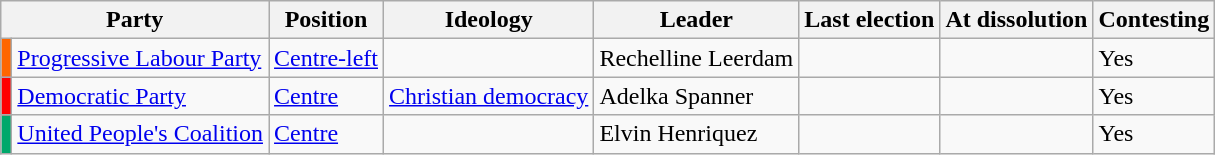<table class="wikitable sortable">
<tr>
<th colspan="2">Party</th>
<th>Position</th>
<th>Ideology</th>
<th>Leader<br></th>
<th>Last election</th>
<th>At dissolution</th>
<th>Contesting</th>
</tr>
<tr>
<td style="color:inherit;background:#FF6600"></td>
<td><a href='#'>Progressive Labour Party</a></td>
<td><a href='#'>Centre-left</a></td>
<td></td>
<td>Rechelline Leerdam<br></td>
<td></td>
<td></td>
<td>Yes</td>
</tr>
<tr>
<td style="color:inherit;background:#FF0000"></td>
<td><a href='#'>Democratic Party</a></td>
<td><a href='#'>Centre</a><strong></strong></td>
<td><a href='#'>Christian democracy</a></td>
<td>Adelka Spanner<br></td>
<td></td>
<td></td>
<td>Yes</td>
</tr>
<tr>
<td style="color:inherit;background:#00A86B"></td>
<td><a href='#'>United People's Coalition</a></td>
<td><a href='#'>Centre</a></td>
<td></td>
<td>Elvin Henriquez<br></td>
<td></td>
<td></td>
<td>Yes</td>
</tr>
</table>
